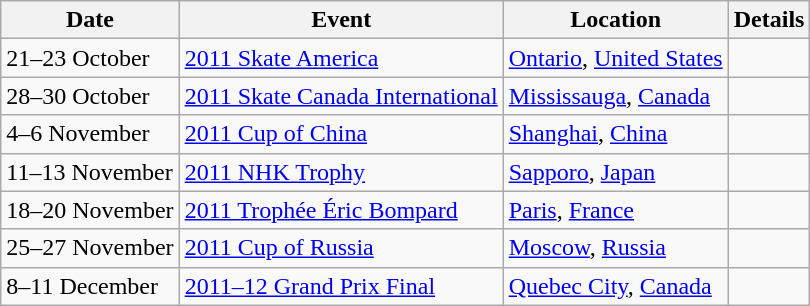<table class="wikitable">
<tr>
<th>Date</th>
<th>Event</th>
<th>Location</th>
<th>Details</th>
</tr>
<tr>
<td>21–23 October</td>
<td><a href='#'>2011 Skate America</a></td>
<td> <a href='#'>Ontario</a>, <a href='#'>United States</a></td>
<td></td>
</tr>
<tr>
<td>28–30 October</td>
<td><a href='#'>2011 Skate Canada International</a></td>
<td> <a href='#'>Mississauga</a>, <a href='#'>Canada</a></td>
<td></td>
</tr>
<tr>
<td>4–6 November</td>
<td><a href='#'>2011 Cup of China</a></td>
<td> <a href='#'>Shanghai</a>, <a href='#'>China</a></td>
<td></td>
</tr>
<tr>
<td>11–13 November</td>
<td><a href='#'>2011 NHK Trophy</a></td>
<td> <a href='#'>Sapporo</a>, <a href='#'>Japan</a></td>
<td></td>
</tr>
<tr>
<td>18–20 November</td>
<td><a href='#'>2011 Trophée Éric Bompard</a></td>
<td> <a href='#'>Paris</a>, <a href='#'>France</a></td>
<td></td>
</tr>
<tr>
<td>25–27 November</td>
<td><a href='#'>2011 Cup of Russia</a></td>
<td> <a href='#'>Moscow</a>, <a href='#'>Russia</a></td>
<td></td>
</tr>
<tr>
<td>8–11 December</td>
<td><a href='#'>2011–12 Grand Prix Final</a></td>
<td> <a href='#'>Quebec City</a>, <a href='#'>Canada</a></td>
<td></td>
</tr>
</table>
